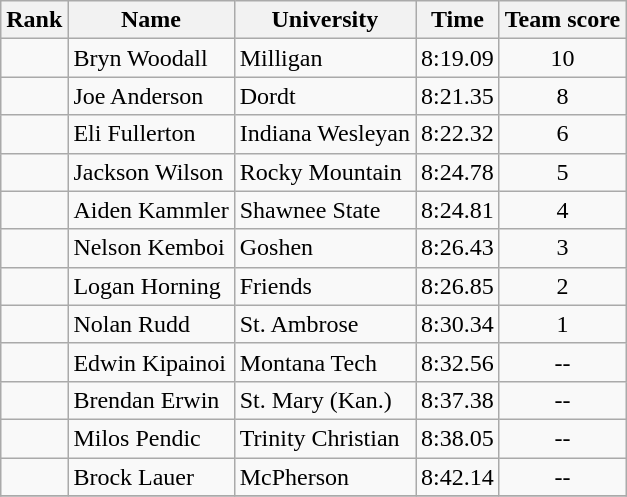<table class="wikitable sortable" style="text-align:center">
<tr>
<th>Rank</th>
<th>Name</th>
<th>University</th>
<th>Time</th>
<th>Team score</th>
</tr>
<tr>
<td></td>
<td align=left>Bryn Woodall</td>
<td align="left">Milligan</td>
<td>8:19.09</td>
<td>10</td>
</tr>
<tr>
<td></td>
<td align=left>Joe Anderson</td>
<td align="left">Dordt</td>
<td>8:21.35</td>
<td>8</td>
</tr>
<tr>
<td></td>
<td align=left>Eli Fullerton</td>
<td align="left">Indiana Wesleyan</td>
<td>8:22.32</td>
<td>6</td>
</tr>
<tr>
<td></td>
<td align=left>Jackson Wilson</td>
<td align="left">Rocky Mountain</td>
<td>8:24.78</td>
<td>5</td>
</tr>
<tr>
<td></td>
<td align=left>Aiden Kammler</td>
<td align="left">Shawnee State</td>
<td>8:24.81</td>
<td>4</td>
</tr>
<tr>
<td></td>
<td align=left>Nelson Kemboi</td>
<td align="left">Goshen</td>
<td>8:26.43</td>
<td>3</td>
</tr>
<tr>
<td></td>
<td align=left>Logan Horning</td>
<td align="left">Friends</td>
<td>8:26.85</td>
<td>2</td>
</tr>
<tr>
<td></td>
<td align=left>Nolan Rudd</td>
<td align="left">St. Ambrose</td>
<td>8:30.34</td>
<td>1</td>
</tr>
<tr>
<td></td>
<td align=left>Edwin Kipainoi</td>
<td align="left">Montana Tech</td>
<td>8:32.56</td>
<td>--</td>
</tr>
<tr>
<td></td>
<td align=left>Brendan Erwin</td>
<td align="left">St. Mary (Kan.)</td>
<td>8:37.38</td>
<td>--</td>
</tr>
<tr>
<td></td>
<td align=left>Milos Pendic</td>
<td align="left">Trinity Christian</td>
<td>8:38.05</td>
<td>--</td>
</tr>
<tr>
<td></td>
<td align=left>Brock Lauer</td>
<td align="left">McPherson</td>
<td>8:42.14</td>
<td>--</td>
</tr>
<tr>
</tr>
</table>
